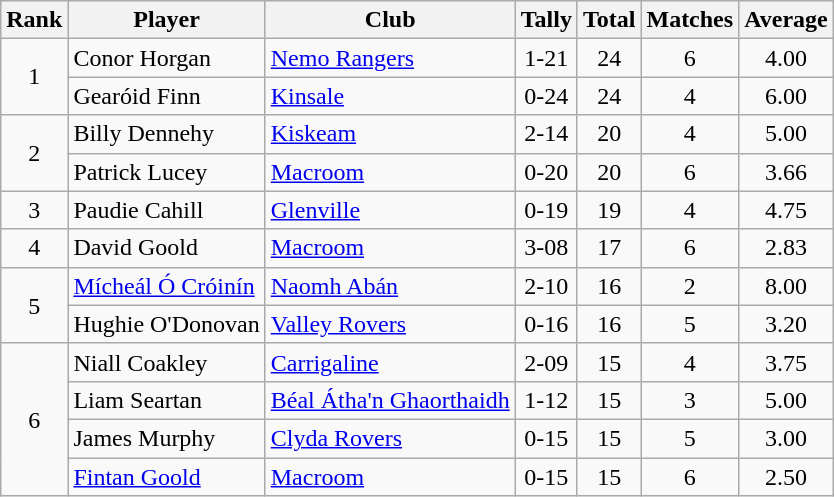<table class="wikitable">
<tr>
<th>Rank</th>
<th>Player</th>
<th>Club</th>
<th>Tally</th>
<th>Total</th>
<th>Matches</th>
<th>Average</th>
</tr>
<tr>
<td rowspan="2" style="text-align:center;">1</td>
<td>Conor Horgan</td>
<td><a href='#'>Nemo Rangers</a></td>
<td align=center>1-21</td>
<td align=center>24</td>
<td align=center>6</td>
<td align=center>4.00</td>
</tr>
<tr>
<td>Gearóid Finn</td>
<td><a href='#'>Kinsale</a></td>
<td align=center>0-24</td>
<td align=center>24</td>
<td align=center>4</td>
<td align=center>6.00</td>
</tr>
<tr>
<td rowspan="2" style="text-align:center;">2</td>
<td>Billy Dennehy</td>
<td><a href='#'>Kiskeam</a></td>
<td align=center>2-14</td>
<td align=center>20</td>
<td align=center>4</td>
<td align=center>5.00</td>
</tr>
<tr>
<td>Patrick Lucey</td>
<td><a href='#'>Macroom</a></td>
<td align=center>0-20</td>
<td align=center>20</td>
<td align=center>6</td>
<td align=center>3.66</td>
</tr>
<tr>
<td rowspan="1" style="text-align:center;">3</td>
<td>Paudie Cahill</td>
<td><a href='#'>Glenville</a></td>
<td align=center>0-19</td>
<td align=center>19</td>
<td align=center>4</td>
<td align=center>4.75</td>
</tr>
<tr>
<td rowspan="1" style="text-align:center;">4</td>
<td>David Goold</td>
<td><a href='#'>Macroom</a></td>
<td align=center>3-08</td>
<td align=center>17</td>
<td align=center>6</td>
<td align=center>2.83</td>
</tr>
<tr>
<td rowspan="2" style="text-align:center;">5</td>
<td><a href='#'>Mícheál Ó Cróinín</a></td>
<td><a href='#'>Naomh Abán</a></td>
<td align=center>2-10</td>
<td align=center>16</td>
<td align=center>2</td>
<td align=center>8.00</td>
</tr>
<tr>
<td>Hughie O'Donovan</td>
<td><a href='#'>Valley Rovers</a></td>
<td align=center>0-16</td>
<td align=center>16</td>
<td align=center>5</td>
<td align=center>3.20</td>
</tr>
<tr>
<td rowspan="4" style="text-align:center;">6</td>
<td>Niall Coakley</td>
<td><a href='#'>Carrigaline</a></td>
<td align=center>2-09</td>
<td align=center>15</td>
<td align=center>4</td>
<td align=center>3.75</td>
</tr>
<tr>
<td>Liam Seartan</td>
<td><a href='#'>Béal Átha'n Ghaorthaidh</a></td>
<td align=center>1-12</td>
<td align=center>15</td>
<td align=center>3</td>
<td align=center>5.00</td>
</tr>
<tr>
<td>James Murphy</td>
<td><a href='#'>Clyda Rovers</a></td>
<td align=center>0-15</td>
<td align=center>15</td>
<td align=center>5</td>
<td align=center>3.00</td>
</tr>
<tr>
<td><a href='#'>Fintan Goold</a></td>
<td><a href='#'>Macroom</a></td>
<td align=center>0-15</td>
<td align=center>15</td>
<td align=center>6</td>
<td align=center>2.50</td>
</tr>
</table>
